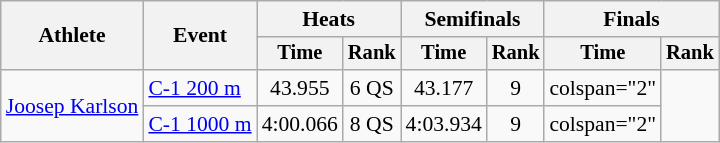<table class="wikitable" style="font-size:90%">
<tr>
<th rowspan="2">Athlete</th>
<th rowspan="2">Event</th>
<th colspan=2>Heats</th>
<th colspan=2>Semifinals</th>
<th colspan=2>Finals</th>
</tr>
<tr style="font-size:95%">
<th>Time</th>
<th>Rank</th>
<th>Time</th>
<th>Rank</th>
<th>Time</th>
<th>Rank</th>
</tr>
<tr align=center>
<td align=left rowspan=2><a href='#'>Joosep Karlson</a></td>
<td align=left><a href='#'>C-1 200 m</a></td>
<td>43.955</td>
<td>6 QS</td>
<td>43.177</td>
<td>9</td>
<td>colspan="2" </td>
</tr>
<tr align=center>
<td align=left><a href='#'>C-1 1000 m</a></td>
<td>4:00.066</td>
<td>8 QS</td>
<td>4:03.934</td>
<td>9</td>
<td>colspan="2" </td>
</tr>
</table>
